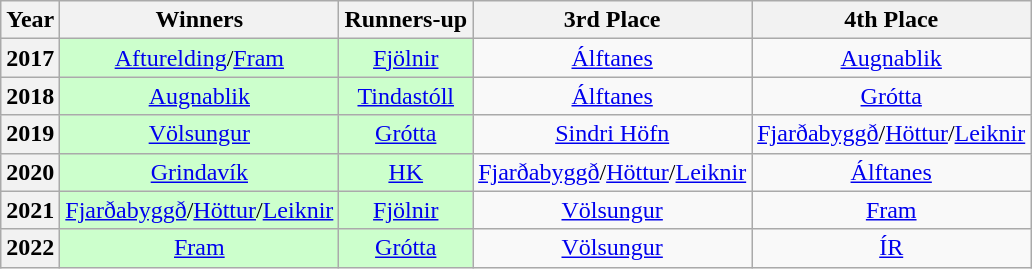<table class="wikitable sortable" style="text-align: center;">
<tr>
<th scope="col">Year</th>
<th scope="col">Winners</th>
<th scope="col">Runners-up</th>
<th scope="col">3rd Place</th>
<th scope="col">4th Place</th>
</tr>
<tr>
<th scope="row">2017</th>
<td style="background:#cfc;"><a href='#'>Afturelding</a>/<a href='#'>Fram</a></td>
<td style="background:#cfc;"><a href='#'>Fjölnir</a></td>
<td><a href='#'>Álftanes</a></td>
<td><a href='#'>Augnablik</a></td>
</tr>
<tr>
<th scope="row">2018</th>
<td style="background:#cfc;"><a href='#'>Augnablik</a></td>
<td style="background:#cfc;"><a href='#'>Tindastóll</a></td>
<td><a href='#'>Álftanes</a></td>
<td><a href='#'>Grótta</a></td>
</tr>
<tr>
<th scope="row">2019</th>
<td style="background:#cfc;"><a href='#'>Völsungur</a></td>
<td style="background:#cfc;"><a href='#'>Grótta</a></td>
<td><a href='#'>Sindri Höfn</a></td>
<td><a href='#'>Fjarðabyggð</a>/<a href='#'>Höttur</a>/<a href='#'>Leiknir</a></td>
</tr>
<tr>
<th scope="row">2020</th>
<td style="background:#cfc;"><a href='#'>Grindavík</a></td>
<td style="background:#cfc;"><a href='#'>HK</a></td>
<td><a href='#'>Fjarðabyggð</a>/<a href='#'>Höttur</a>/<a href='#'>Leiknir</a></td>
<td><a href='#'>Álftanes</a></td>
</tr>
<tr>
<th scope="row">2021</th>
<td style="background:#cfc;"><a href='#'>Fjarðabyggð</a>/<a href='#'>Höttur</a>/<a href='#'>Leiknir</a></td>
<td style="background:#cfc;"><a href='#'>Fjölnir</a></td>
<td><a href='#'>Völsungur</a></td>
<td><a href='#'>Fram</a></td>
</tr>
<tr>
<th scope="row">2022</th>
<td style="background:#cfc;"><a href='#'>Fram</a></td>
<td style="background:#cfc;"><a href='#'>Grótta</a></td>
<td><a href='#'>Völsungur</a></td>
<td><a href='#'>ÍR</a></td>
</tr>
</table>
